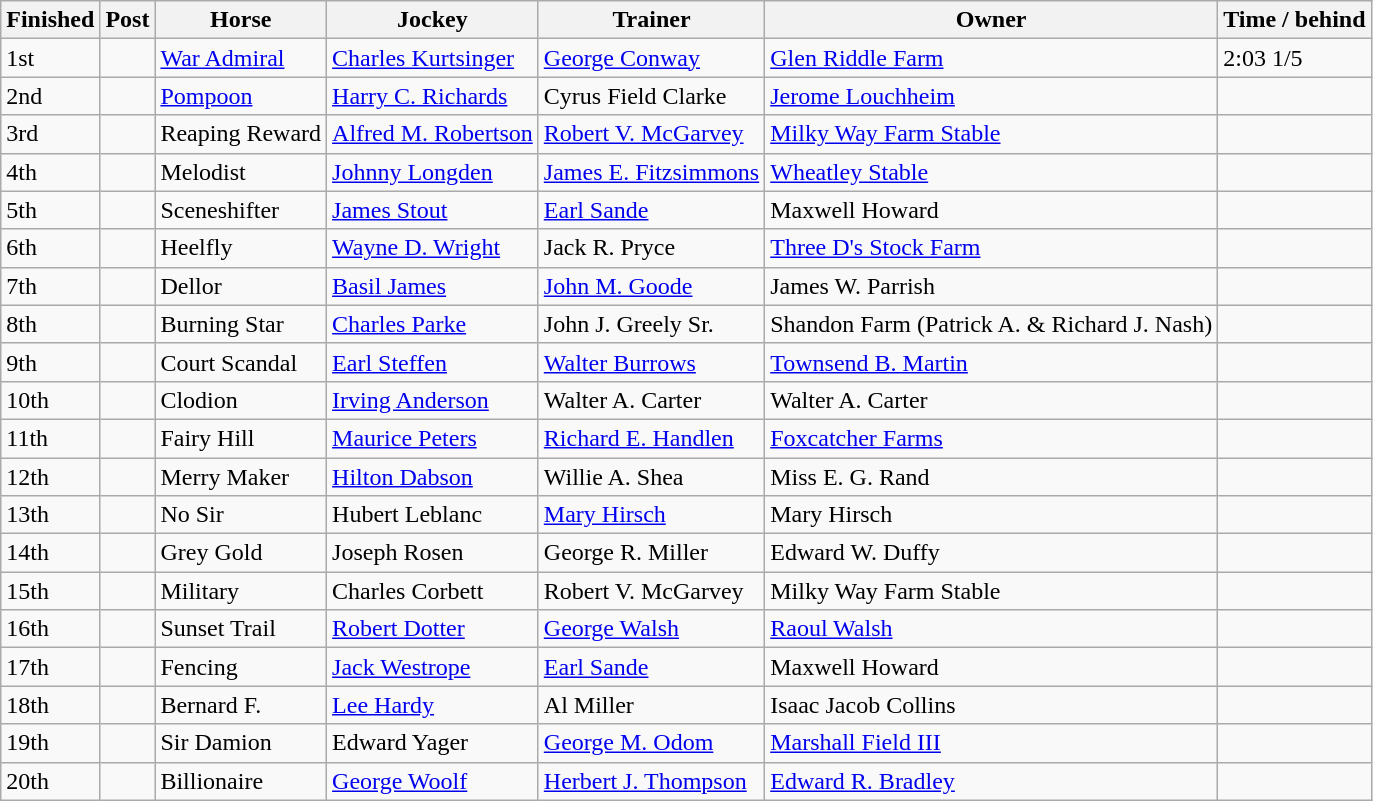<table class="wikitable">
<tr>
<th>Finished</th>
<th>Post</th>
<th>Horse</th>
<th>Jockey</th>
<th>Trainer</th>
<th>Owner</th>
<th>Time / behind</th>
</tr>
<tr>
<td>1st</td>
<td></td>
<td><a href='#'>War Admiral</a></td>
<td><a href='#'>Charles Kurtsinger</a></td>
<td><a href='#'>George Conway</a></td>
<td><a href='#'>Glen Riddle Farm</a></td>
<td>2:03 1/5</td>
</tr>
<tr>
<td>2nd</td>
<td></td>
<td><a href='#'>Pompoon</a></td>
<td><a href='#'>Harry C. Richards</a></td>
<td>Cyrus Field Clarke</td>
<td><a href='#'>Jerome Louchheim</a></td>
<td></td>
</tr>
<tr>
<td>3rd</td>
<td></td>
<td>Reaping Reward</td>
<td><a href='#'>Alfred M. Robertson</a></td>
<td><a href='#'>Robert V. McGarvey</a></td>
<td><a href='#'>Milky Way Farm Stable</a></td>
<td></td>
</tr>
<tr>
<td>4th</td>
<td></td>
<td>Melodist</td>
<td><a href='#'>Johnny Longden</a></td>
<td><a href='#'>James E. Fitzsimmons</a></td>
<td><a href='#'>Wheatley Stable</a></td>
<td></td>
</tr>
<tr>
<td>5th</td>
<td></td>
<td>Sceneshifter</td>
<td><a href='#'>James Stout</a></td>
<td><a href='#'>Earl Sande</a></td>
<td>Maxwell Howard</td>
<td></td>
</tr>
<tr>
<td>6th</td>
<td></td>
<td>Heelfly</td>
<td><a href='#'>Wayne D. Wright</a></td>
<td>Jack R. Pryce</td>
<td><a href='#'>Three D's Stock Farm</a></td>
<td></td>
</tr>
<tr>
<td>7th</td>
<td></td>
<td>Dellor</td>
<td><a href='#'>Basil James</a></td>
<td><a href='#'>John M. Goode</a></td>
<td>James W. Parrish</td>
<td></td>
</tr>
<tr>
<td>8th</td>
<td></td>
<td>Burning Star</td>
<td><a href='#'>Charles Parke</a></td>
<td>John J. Greely Sr.</td>
<td>Shandon Farm (Patrick A. & Richard J. Nash)</td>
<td></td>
</tr>
<tr>
<td>9th</td>
<td></td>
<td>Court Scandal</td>
<td><a href='#'>Earl Steffen</a></td>
<td><a href='#'>Walter Burrows</a></td>
<td><a href='#'>Townsend B. Martin</a></td>
<td></td>
</tr>
<tr>
<td>10th</td>
<td></td>
<td>Clodion</td>
<td><a href='#'>Irving Anderson</a></td>
<td>Walter A. Carter</td>
<td>Walter A. Carter</td>
<td></td>
</tr>
<tr>
<td>11th</td>
<td></td>
<td>Fairy Hill</td>
<td><a href='#'>Maurice Peters</a></td>
<td><a href='#'>Richard E. Handlen</a></td>
<td><a href='#'>Foxcatcher Farms</a></td>
<td></td>
</tr>
<tr>
<td>12th</td>
<td></td>
<td>Merry Maker</td>
<td><a href='#'>Hilton Dabson</a></td>
<td>Willie A. Shea</td>
<td>Miss E. G. Rand</td>
<td></td>
</tr>
<tr>
<td>13th</td>
<td></td>
<td>No Sir</td>
<td>Hubert Leblanc</td>
<td><a href='#'>Mary Hirsch</a></td>
<td>Mary Hirsch</td>
<td></td>
</tr>
<tr>
<td>14th</td>
<td></td>
<td>Grey Gold</td>
<td>Joseph Rosen</td>
<td>George R. Miller</td>
<td>Edward W. Duffy</td>
<td></td>
</tr>
<tr>
<td>15th</td>
<td></td>
<td>Military</td>
<td>Charles Corbett</td>
<td>Robert V. McGarvey</td>
<td>Milky Way Farm Stable</td>
<td></td>
</tr>
<tr>
<td>16th</td>
<td></td>
<td>Sunset Trail</td>
<td><a href='#'>Robert Dotter</a></td>
<td><a href='#'>George Walsh</a></td>
<td><a href='#'>Raoul Walsh</a></td>
</tr>
<tr>
<td>17th</td>
<td></td>
<td>Fencing</td>
<td><a href='#'>Jack Westrope</a></td>
<td><a href='#'>Earl Sande</a></td>
<td>Maxwell Howard</td>
<td></td>
</tr>
<tr>
<td>18th</td>
<td></td>
<td>Bernard F.</td>
<td><a href='#'>Lee Hardy</a></td>
<td>Al Miller</td>
<td>Isaac Jacob Collins</td>
<td></td>
</tr>
<tr>
<td>19th</td>
<td></td>
<td>Sir Damion</td>
<td>Edward Yager</td>
<td><a href='#'>George M. Odom</a></td>
<td><a href='#'>Marshall Field III</a></td>
<td></td>
</tr>
<tr>
<td>20th</td>
<td></td>
<td>Billionaire</td>
<td><a href='#'>George Woolf</a></td>
<td><a href='#'>Herbert J. Thompson</a></td>
<td><a href='#'>Edward R. Bradley</a></td>
<td></td>
</tr>
</table>
